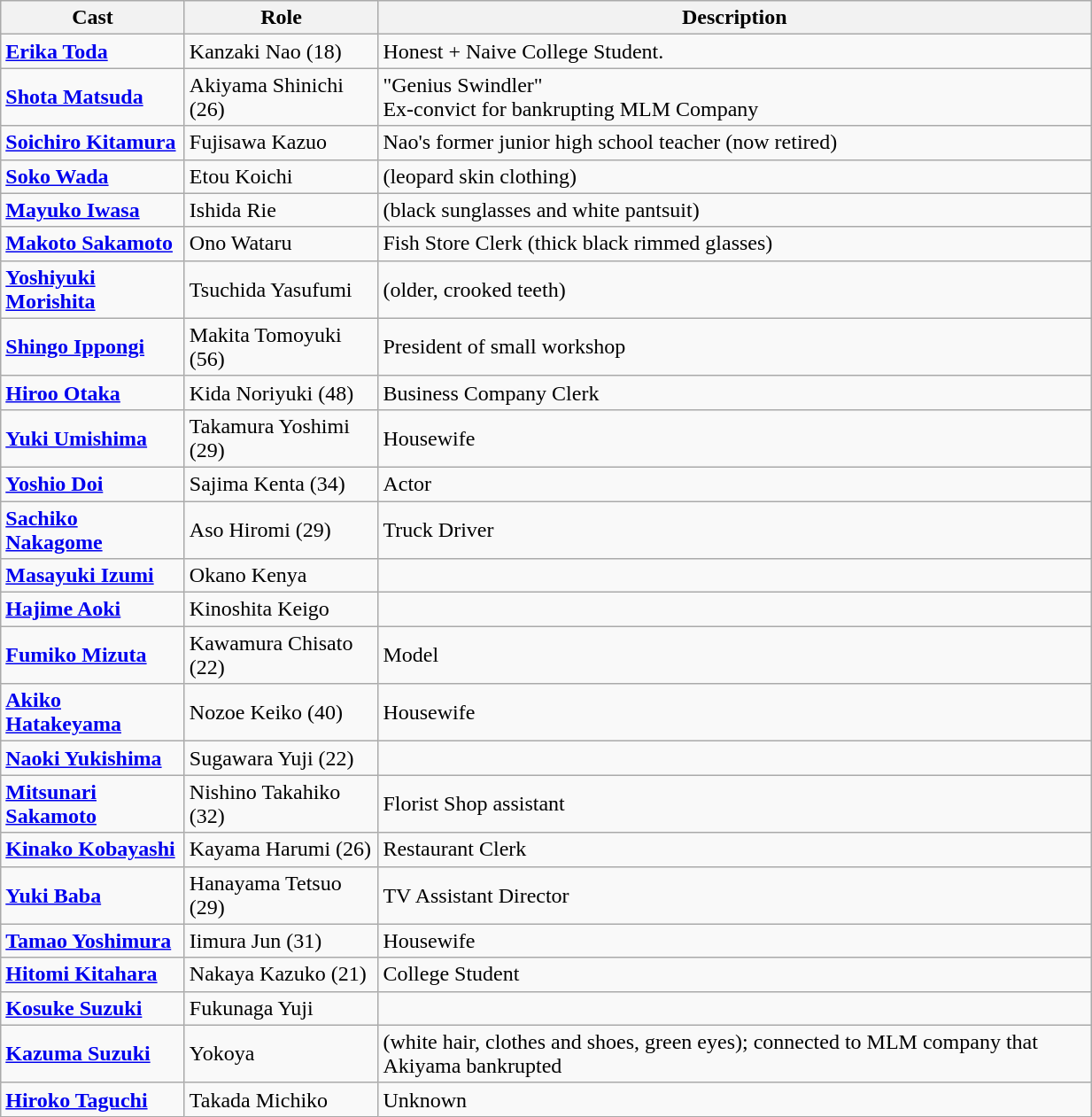<table class="wikitable" width="65%">
<tr>
<th>Cast</th>
<th>Role</th>
<th>Description</th>
</tr>
<tr>
<td><strong><a href='#'>Erika Toda</a></strong></td>
<td>Kanzaki Nao (18)</td>
<td>Honest + Naive College Student.</td>
</tr>
<tr>
<td><strong><a href='#'>Shota Matsuda</a></strong></td>
<td>Akiyama Shinichi (26)</td>
<td>"Genius Swindler" <br> Ex-convict for bankrupting MLM Company</td>
</tr>
<tr>
<td><strong><a href='#'>Soichiro Kitamura</a></strong></td>
<td>Fujisawa Kazuo</td>
<td>Nao's former junior high school teacher (now retired)</td>
</tr>
<tr>
<td><strong><a href='#'>Soko Wada</a></strong></td>
<td>Etou Koichi</td>
<td>(leopard skin clothing)</td>
</tr>
<tr>
<td><strong><a href='#'>Mayuko Iwasa</a></strong></td>
<td>Ishida Rie</td>
<td>(black sunglasses and white pantsuit)</td>
</tr>
<tr>
<td><strong><a href='#'>Makoto Sakamoto</a></strong></td>
<td>Ono Wataru</td>
<td>Fish Store Clerk (thick black rimmed glasses)</td>
</tr>
<tr>
<td><strong><a href='#'>Yoshiyuki Morishita</a></strong></td>
<td>Tsuchida Yasufumi</td>
<td>(older, crooked teeth)</td>
</tr>
<tr>
<td><strong><a href='#'>Shingo Ippongi</a></strong></td>
<td>Makita Tomoyuki (56)</td>
<td>President of small workshop</td>
</tr>
<tr>
<td><strong><a href='#'>Hiroo Otaka</a></strong></td>
<td>Kida Noriyuki (48)</td>
<td>Business Company Clerk</td>
</tr>
<tr>
<td><strong><a href='#'>Yuki Umishima</a></strong></td>
<td>Takamura Yoshimi (29)</td>
<td>Housewife</td>
</tr>
<tr>
<td><strong><a href='#'>Yoshio Doi</a></strong></td>
<td>Sajima Kenta (34)</td>
<td>Actor</td>
</tr>
<tr>
<td><strong><a href='#'>Sachiko Nakagome</a></strong></td>
<td>Aso Hiromi (29)</td>
<td>Truck Driver</td>
</tr>
<tr>
<td><strong><a href='#'>Masayuki Izumi</a></strong></td>
<td>Okano Kenya</td>
<td></td>
</tr>
<tr>
<td><strong><a href='#'>Hajime Aoki</a></strong></td>
<td>Kinoshita Keigo</td>
<td></td>
</tr>
<tr>
<td><strong><a href='#'>Fumiko Mizuta</a></strong></td>
<td>Kawamura Chisato (22)</td>
<td>Model</td>
</tr>
<tr>
<td><strong><a href='#'>Akiko Hatakeyama</a></strong></td>
<td>Nozoe Keiko (40)</td>
<td>Housewife</td>
</tr>
<tr>
<td><strong><a href='#'>Naoki Yukishima</a></strong></td>
<td>Sugawara Yuji (22)</td>
<td></td>
</tr>
<tr>
<td><strong><a href='#'>Mitsunari Sakamoto</a></strong></td>
<td>Nishino Takahiko (32)</td>
<td>Florist Shop assistant</td>
</tr>
<tr>
<td><strong><a href='#'>Kinako Kobayashi</a></strong></td>
<td>Kayama Harumi (26)</td>
<td>Restaurant Clerk</td>
</tr>
<tr>
<td><strong><a href='#'>Yuki Baba</a></strong></td>
<td>Hanayama Tetsuo (29)</td>
<td>TV Assistant Director</td>
</tr>
<tr>
<td><strong><a href='#'>Tamao Yoshimura</a></strong></td>
<td>Iimura Jun (31)</td>
<td>Housewife</td>
</tr>
<tr>
<td><strong><a href='#'>Hitomi Kitahara</a></strong></td>
<td>Nakaya Kazuko (21)</td>
<td>College Student</td>
</tr>
<tr>
<td><strong><a href='#'>Kosuke Suzuki</a></strong></td>
<td>Fukunaga Yuji</td>
<td></td>
</tr>
<tr>
<td><strong><a href='#'>Kazuma Suzuki</a></strong></td>
<td>Yokoya</td>
<td>(white hair, clothes and shoes, green eyes); connected to MLM company that Akiyama bankrupted</td>
</tr>
<tr>
<td><strong><a href='#'>Hiroko Taguchi</a></strong></td>
<td>Takada Michiko</td>
<td>Unknown</td>
</tr>
</table>
